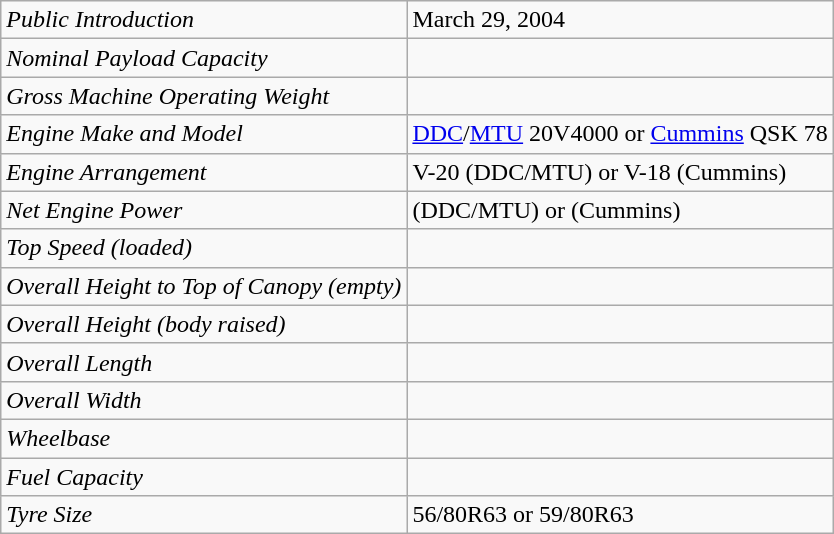<table class="wikitable">
<tr>
<td><em>Public Introduction</em></td>
<td>March 29, 2004</td>
</tr>
<tr>
<td><em>Nominal Payload Capacity</em></td>
<td></td>
</tr>
<tr>
<td><em>Gross Machine Operating Weight</em></td>
<td></td>
</tr>
<tr>
<td><em>Engine Make and Model</em></td>
<td><a href='#'>DDC</a>/<a href='#'>MTU</a> 20V4000 or <a href='#'>Cummins</a> QSK 78</td>
</tr>
<tr>
<td><em>Engine Arrangement</em></td>
<td>V-20 (DDC/MTU) or V-18 (Cummins)</td>
</tr>
<tr>
<td><em>Net Engine Power</em></td>
<td> (DDC/MTU) or  (Cummins)</td>
</tr>
<tr>
<td><em>Top Speed (loaded)</em></td>
<td></td>
</tr>
<tr>
<td><em>Overall Height to Top of Canopy (empty)</em></td>
<td></td>
</tr>
<tr>
<td><em>Overall Height (body raised)</em></td>
<td></td>
</tr>
<tr>
<td><em>Overall Length</em></td>
<td></td>
</tr>
<tr>
<td><em>Overall Width</em></td>
<td></td>
</tr>
<tr>
<td><em>Wheelbase</em></td>
<td></td>
</tr>
<tr>
<td><em>Fuel Capacity</em></td>
<td></td>
</tr>
<tr>
<td><em>Tyre Size</em></td>
<td>56/80R63 or 59/80R63</td>
</tr>
</table>
